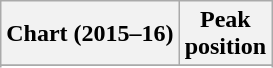<table class="wikitable plainrowheaders sortable" style="text-align:center;">
<tr>
<th scope="col">Chart (2015–16)</th>
<th scope="col">Peak<br>position</th>
</tr>
<tr>
</tr>
<tr>
</tr>
<tr>
</tr>
</table>
